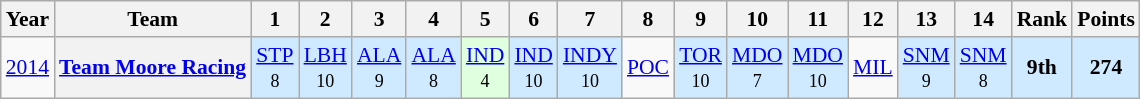<table class="wikitable" style="text-align:center; font-size:90%">
<tr>
<th>Year</th>
<th>Team</th>
<th>1</th>
<th>2</th>
<th>3</th>
<th>4</th>
<th>5</th>
<th>6</th>
<th>7</th>
<th>8</th>
<th>9</th>
<th>10</th>
<th>11</th>
<th>12</th>
<th>13</th>
<th>14</th>
<th>Rank</th>
<th>Points</th>
</tr>
<tr>
<td><a href='#'>2014</a></td>
<th><a href='#'>Team Moore Racing</a></th>
<td style="background:#CFEAFF;"><a href='#'>STP</a><br><small>8</small></td>
<td style="background:#CFEAFF;"><a href='#'>LBH</a><br><small>10</small></td>
<td style="background:#CFEAFF;"><a href='#'>ALA</a><br><small>9</small></td>
<td style="background:#CFEAFF;"><a href='#'>ALA</a><br><small>8</small></td>
<td style="background:#DFFFDF;"><a href='#'>IND</a><br><small>4</small></td>
<td style="background:#CFEAFF;"><a href='#'>IND</a><br><small>10</small></td>
<td style="background:#CFEAFF;"><a href='#'>INDY</a><br><small>10</small></td>
<td><a href='#'>POC</a></td>
<td style="background:#CFEAFF;"><a href='#'>TOR</a><br><small>10</small></td>
<td style="background:#CFEAFF;"><a href='#'>MDO</a><br><small>7</small></td>
<td style="background:#CFEAFF;"><a href='#'>MDO</a><br><small>10</small></td>
<td><a href='#'>MIL</a></td>
<td style="background:#CFEAFF;"><a href='#'>SNM</a><br><small>9</small></td>
<td style="background:#CFEAFF;"><a href='#'>SNM</a><br><small>8</small></td>
<td style="background:#CFEAFF;"><strong>9th</strong></td>
<td style="background:#CFEAFF;"><strong>274</strong></td>
</tr>
</table>
